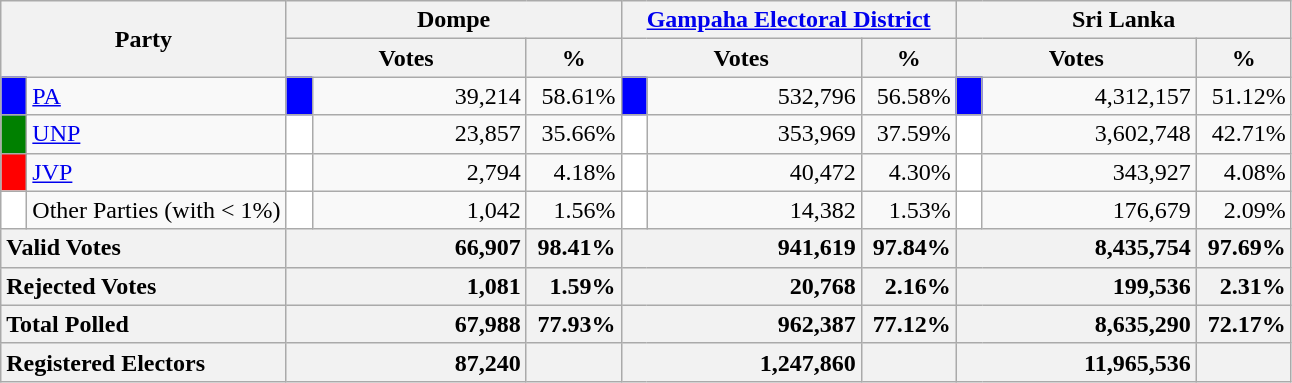<table class="wikitable">
<tr>
<th colspan="2" width="144px"rowspan="2">Party</th>
<th colspan="3" width="216px">Dompe</th>
<th colspan="3" width="216px"><a href='#'>Gampaha Electoral District</a></th>
<th colspan="3" width="216px">Sri Lanka</th>
</tr>
<tr>
<th colspan="2" width="144px">Votes</th>
<th>%</th>
<th colspan="2" width="144px">Votes</th>
<th>%</th>
<th colspan="2" width="144px">Votes</th>
<th>%</th>
</tr>
<tr>
<td style="background-color:blue;" width="10px"></td>
<td style="text-align:left;"><a href='#'>PA</a></td>
<td style="background-color:blue;" width="10px"></td>
<td style="text-align:right;">39,214</td>
<td style="text-align:right;">58.61%</td>
<td style="background-color:blue;" width="10px"></td>
<td style="text-align:right;">532,796</td>
<td style="text-align:right;">56.58%</td>
<td style="background-color:blue;" width="10px"></td>
<td style="text-align:right;">4,312,157</td>
<td style="text-align:right;">51.12%</td>
</tr>
<tr>
<td style="background-color:green;" width="10px"></td>
<td style="text-align:left;"><a href='#'>UNP</a></td>
<td style="background-color:white;" width="10px"></td>
<td style="text-align:right;">23,857</td>
<td style="text-align:right;">35.66%</td>
<td style="background-color:white;" width="10px"></td>
<td style="text-align:right;">353,969</td>
<td style="text-align:right;">37.59%</td>
<td style="background-color:white;" width="10px"></td>
<td style="text-align:right;">3,602,748</td>
<td style="text-align:right;">42.71%</td>
</tr>
<tr>
<td style="background-color:red;" width="10px"></td>
<td style="text-align:left;"><a href='#'>JVP</a></td>
<td style="background-color:white;" width="10px"></td>
<td style="text-align:right;">2,794</td>
<td style="text-align:right;">4.18%</td>
<td style="background-color:white;" width="10px"></td>
<td style="text-align:right;">40,472</td>
<td style="text-align:right;">4.30%</td>
<td style="background-color:white;" width="10px"></td>
<td style="text-align:right;">343,927</td>
<td style="text-align:right;">4.08%</td>
</tr>
<tr>
<td style="background-color:white;" width="10px"></td>
<td style="text-align:left;">Other Parties (with < 1%)</td>
<td style="background-color:white;" width="10px"></td>
<td style="text-align:right;">1,042</td>
<td style="text-align:right;">1.56%</td>
<td style="background-color:white;" width="10px"></td>
<td style="text-align:right;">14,382</td>
<td style="text-align:right;">1.53%</td>
<td style="background-color:white;" width="10px"></td>
<td style="text-align:right;">176,679</td>
<td style="text-align:right;">2.09%</td>
</tr>
<tr>
<th colspan="2" width="144px"style="text-align:left;">Valid Votes</th>
<th style="text-align:right;"colspan="2" width="144px">66,907</th>
<th style="text-align:right;">98.41%</th>
<th style="text-align:right;"colspan="2" width="144px">941,619</th>
<th style="text-align:right;">97.84%</th>
<th style="text-align:right;"colspan="2" width="144px">8,435,754</th>
<th style="text-align:right;">97.69%</th>
</tr>
<tr>
<th colspan="2" width="144px"style="text-align:left;">Rejected Votes</th>
<th style="text-align:right;"colspan="2" width="144px">1,081</th>
<th style="text-align:right;">1.59%</th>
<th style="text-align:right;"colspan="2" width="144px">20,768</th>
<th style="text-align:right;">2.16%</th>
<th style="text-align:right;"colspan="2" width="144px">199,536</th>
<th style="text-align:right;">2.31%</th>
</tr>
<tr>
<th colspan="2" width="144px"style="text-align:left;">Total Polled</th>
<th style="text-align:right;"colspan="2" width="144px">67,988</th>
<th style="text-align:right;">77.93%</th>
<th style="text-align:right;"colspan="2" width="144px">962,387</th>
<th style="text-align:right;">77.12%</th>
<th style="text-align:right;"colspan="2" width="144px">8,635,290</th>
<th style="text-align:right;">72.17%</th>
</tr>
<tr>
<th colspan="2" width="144px"style="text-align:left;">Registered Electors</th>
<th style="text-align:right;"colspan="2" width="144px">87,240</th>
<th></th>
<th style="text-align:right;"colspan="2" width="144px">1,247,860</th>
<th></th>
<th style="text-align:right;"colspan="2" width="144px">11,965,536</th>
<th></th>
</tr>
</table>
